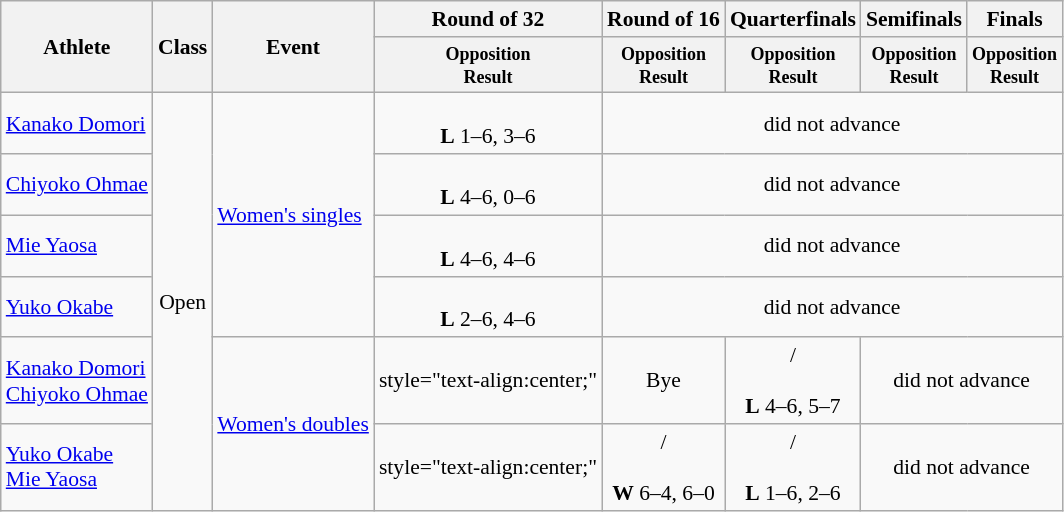<table class=wikitable style="font-size:90%">
<tr>
<th rowspan="2">Athlete</th>
<th rowspan="2">Class</th>
<th rowspan="2">Event</th>
<th>Round of 32</th>
<th>Round of 16</th>
<th>Quarterfinals</th>
<th>Semifinals</th>
<th>Finals</th>
</tr>
<tr>
<th style="line-height:1em"><small>Opposition<br>Result</small></th>
<th style="line-height:1em"><small>Opposition<br>Result</small></th>
<th style="line-height:1em"><small>Opposition<br>Result</small></th>
<th style="line-height:1em"><small>Opposition<br>Result</small></th>
<th style="line-height:1em"><small>Opposition<br>Result</small></th>
</tr>
<tr>
<td><a href='#'>Kanako Domori</a></td>
<td rowspan="6" style="text-align:center;">Open</td>
<td rowspan="4"><a href='#'>Women's singles</a></td>
<td style="text-align:center;"><br><strong>L</strong> 1–6, 3–6</td>
<td style="text-align:center;" colspan="4">did not advance</td>
</tr>
<tr>
<td><a href='#'>Chiyoko Ohmae</a></td>
<td style="text-align:center;"><br><strong>L</strong> 4–6, 0–6</td>
<td style="text-align:center;" colspan="4">did not advance</td>
</tr>
<tr>
<td><a href='#'>Mie Yaosa</a></td>
<td style="text-align:center;"><br><strong>L</strong> 4–6, 4–6</td>
<td style="text-align:center;" colspan="4">did not advance</td>
</tr>
<tr>
<td><a href='#'>Yuko Okabe</a></td>
<td style="text-align:center;"><br><strong>L</strong> 2–6, 4–6</td>
<td style="text-align:center;" colspan="4">did not advance</td>
</tr>
<tr>
<td><a href='#'>Kanako Domori</a><br> <a href='#'>Chiyoko Ohmae</a></td>
<td rowspan="2"><a href='#'>Women's doubles</a></td>
<td>style="text-align:center;" </td>
<td style="text-align:center;">Bye</td>
<td style="text-align:center;"> /<br> <br><strong>L</strong> 4–6, 5–7</td>
<td style="text-align:center;" colspan="2">did not advance</td>
</tr>
<tr>
<td><a href='#'>Yuko Okabe</a><br> <a href='#'>Mie Yaosa</a></td>
<td>style="text-align:center;" </td>
<td style="text-align:center;"> /<br> <br><strong>W</strong> 6–4, 6–0</td>
<td style="text-align:center;"> /<br> <br><strong>L</strong> 1–6, 2–6</td>
<td style="text-align:center;" colspan="2">did not advance</td>
</tr>
</table>
